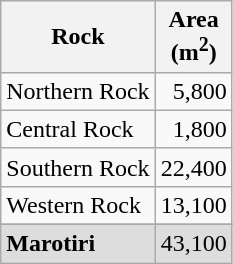<table class="wikitable">
<tr>
<th>Rock</th>
<th>Area<br>(m<sup>2</sup>)</th>
</tr>
<tr>
<td>Northern Rock</td>
<td align="right">5,800</td>
</tr>
<tr>
<td>Central Rock</td>
<td align="right">1,800</td>
</tr>
<tr>
<td>Southern Rock</td>
<td align="right">22,400</td>
</tr>
<tr>
<td>Western Rock</td>
<td align="right">13,100</td>
</tr>
<tr>
</tr>
<tr style="background: #DDD;">
<td><strong>Marotiri</strong></td>
<td align="right">43,100</td>
</tr>
</table>
